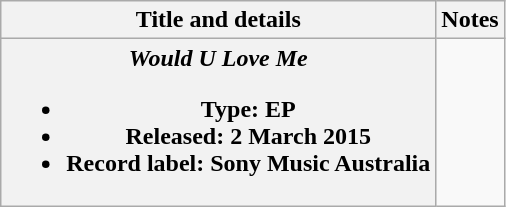<table class="wikitable plainrowheaders" style="text-align:center;">
<tr>
<th scope="col">Title and details</th>
<th scope="col">Notes</th>
</tr>
<tr>
<th scope="row"><strong><em>Would U Love Me</em></strong><br><ul><li>Type: EP</li><li>Released: 2 March 2015</li><li>Record label: Sony Music Australia</li></ul></th>
<td><br></td>
</tr>
</table>
